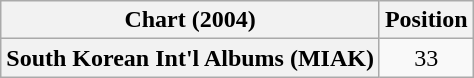<table class="wikitable plainrowheaders" style="text-align:center">
<tr>
<th scope="col">Chart (2004)</th>
<th scope="col">Position</th>
</tr>
<tr>
<th scope="row">South Korean Int'l Albums (MIAK)</th>
<td>33</td>
</tr>
</table>
